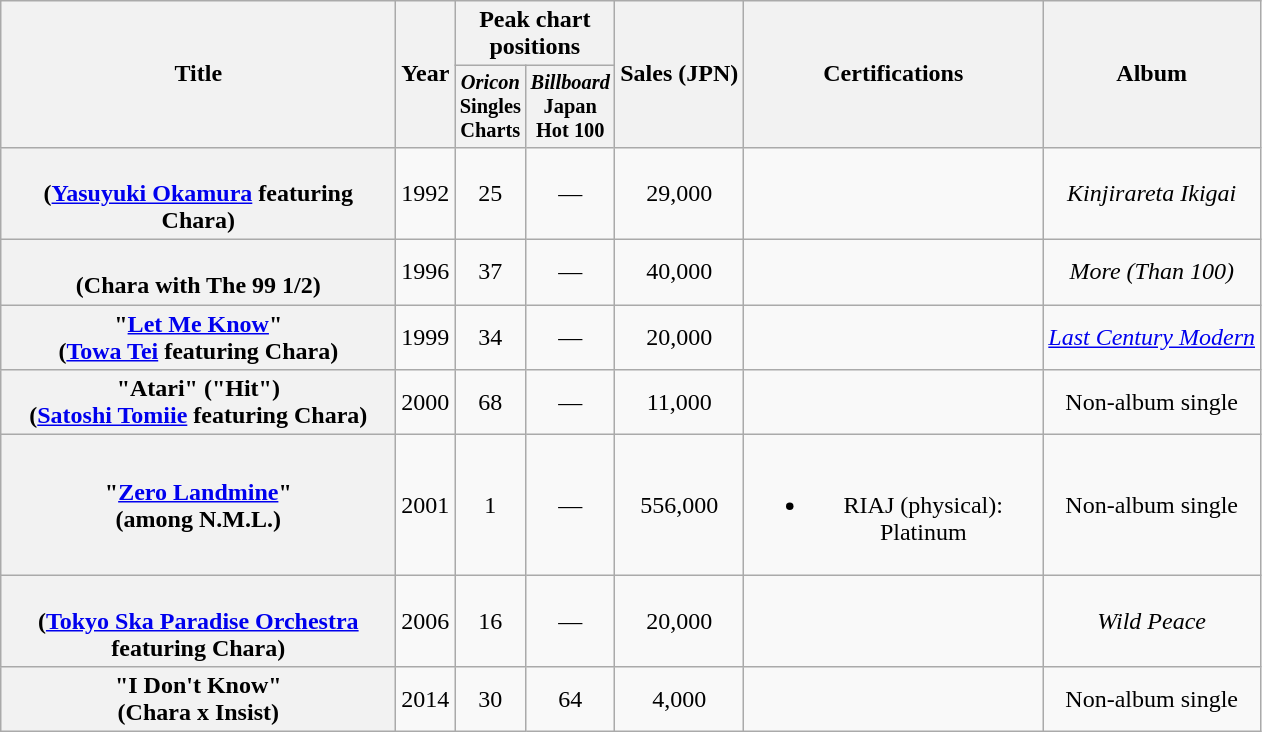<table class="wikitable plainrowheaders" style="text-align:center;">
<tr>
<th scope="col" rowspan="2" style="width:16em;">Title</th>
<th scope="col" rowspan="2">Year</th>
<th scope="col" colspan="2">Peak chart positions</th>
<th scope="col" rowspan="2">Sales (JPN)</th>
<th scope="col" rowspan="2" style="width:12em;">Certifications</th>
<th scope="col" rowspan="2">Album</th>
</tr>
<tr>
<th style="width:3em;font-size:85%"><em>Oricon</em> Singles Charts<br></th>
<th style="width:3em;font-size:85%"><em>Billboard</em> Japan Hot 100<br></th>
</tr>
<tr>
<th scope="row"><br><span>(<a href='#'>Yasuyuki Okamura</a> featuring Chara)</span></th>
<td>1992</td>
<td>25</td>
<td>—</td>
<td>29,000</td>
<td></td>
<td><em>Kinjirareta Ikigai</em></td>
</tr>
<tr>
<th scope="row"><br><span>(Chara with The 99 1/2)</span></th>
<td>1996</td>
<td>37</td>
<td>—</td>
<td>40,000</td>
<td></td>
<td><em>More (Than 100)</em></td>
</tr>
<tr>
<th scope="row">"<a href='#'>Let Me Know</a>"<br><span>(<a href='#'>Towa Tei</a> featuring Chara)</span></th>
<td>1999</td>
<td>34</td>
<td>—</td>
<td>20,000</td>
<td></td>
<td><em><a href='#'>Last Century Modern</a></em></td>
</tr>
<tr>
<th scope="row">"Atari" ("Hit")<br><span>(<a href='#'>Satoshi Tomiie</a> featuring Chara)</span></th>
<td>2000</td>
<td>68</td>
<td>—</td>
<td>11,000</td>
<td></td>
<td>Non-album single</td>
</tr>
<tr>
<th scope="row">"<a href='#'>Zero Landmine</a>"<br><span>(among N.M.L.)</span></th>
<td>2001</td>
<td>1</td>
<td>—</td>
<td>556,000</td>
<td><br><ul><li>RIAJ <span>(physical)</span>: Platinum</li></ul></td>
<td>Non-album single</td>
</tr>
<tr>
<th scope="row"><br><span>(<a href='#'>Tokyo Ska Paradise Orchestra</a> featuring Chara)</span></th>
<td>2006</td>
<td>16</td>
<td>—</td>
<td>20,000</td>
<td></td>
<td><em>Wild Peace</em></td>
</tr>
<tr>
<th scope="row">"I Don't Know"<br><span>(Chara x Insist)</span></th>
<td>2014</td>
<td>30</td>
<td>64</td>
<td>4,000</td>
<td></td>
<td>Non-album single</td>
</tr>
</table>
